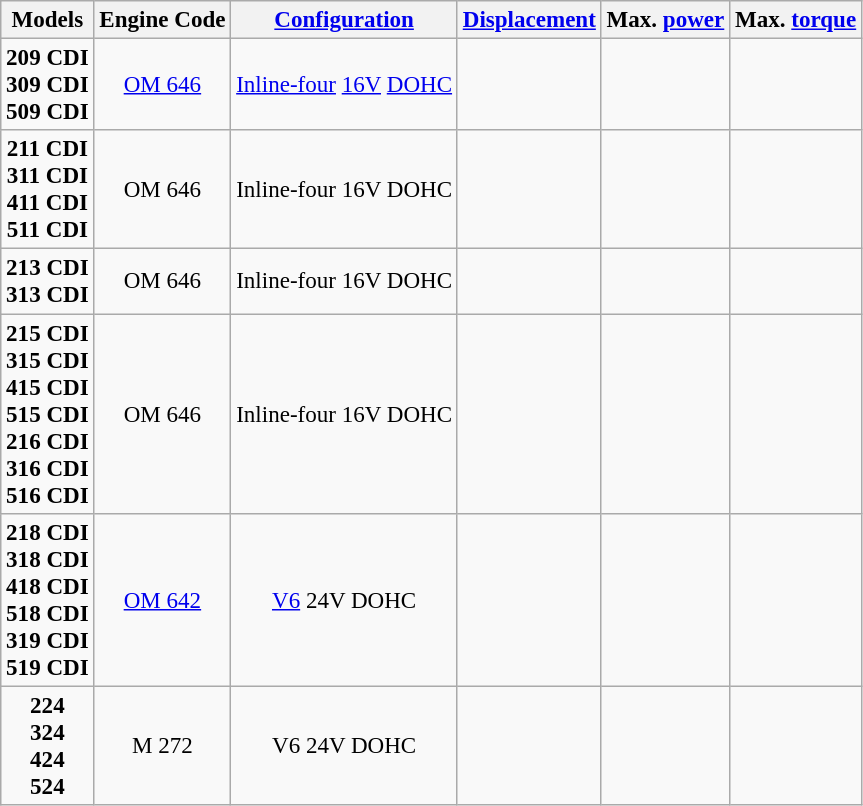<table class="wikitable" style="text-align:center; font-size:96%;">
<tr>
<th>Models</th>
<th>Engine Code</th>
<th><a href='#'>Configuration</a></th>
<th><a href='#'>Displacement</a></th>
<th>Max. <a href='#'>power</a></th>
<th>Max. <a href='#'>torque</a></th>
</tr>
<tr>
<td><strong>209 CDI<br>309 CDI<br>509 CDI</strong></td>
<td><a href='#'>OM 646</a></td>
<td><a href='#'>Inline-four</a> <a href='#'>16V</a> <a href='#'>DOHC</a></td>
<td></td>
<td></td>
<td></td>
</tr>
<tr>
<td><strong>211 CDI<br>311 CDI<br>411 CDI<br>511 CDI</strong></td>
<td>OM 646</td>
<td>Inline-four 16V DOHC</td>
<td></td>
<td></td>
<td></td>
</tr>
<tr>
<td><strong>213 CDI<br>313 CDI</strong></td>
<td>OM 646</td>
<td>Inline-four 16V DOHC</td>
<td></td>
<td></td>
<td></td>
</tr>
<tr>
<td><strong>215 CDI<br>315 CDI<br>415 CDI<br>515 CDI<br>216 CDI<br>316 CDI<br>516 CDI</strong></td>
<td>OM 646</td>
<td>Inline-four 16V DOHC</td>
<td></td>
<td></td>
<td></td>
</tr>
<tr>
<td><strong>218 CDI<br>318 CDI<br>418 CDI<br>518 CDI<br>319 CDI<br>519 CDI</strong></td>
<td><a href='#'>OM 642</a></td>
<td><a href='#'>V6</a> 24V DOHC</td>
<td></td>
<td></td>
<td></td>
</tr>
<tr>
<td><strong>224<br>324<br>424<br>524</strong></td>
<td>M 272</td>
<td>V6 24V DOHC</td>
<td></td>
<td></td>
<td></td>
</tr>
</table>
